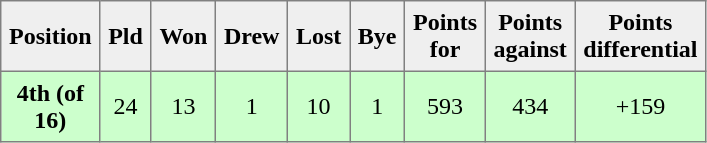<table style=border-collapse:collapse border=1 cellspacing=0 cellpadding=5>
<tr style="text-align:center; background:#efefef;">
<th width=20>Position</th>
<th width=20>Pld</th>
<th width=20>Won</th>
<th width=20>Drew</th>
<th width=20>Lost</th>
<th width=20>Bye</th>
<th width=20>Points for</th>
<th width=20>Points against</th>
<th width=25>Points differential</th>
</tr>
<tr style="text-align:center; background:#cfc;">
<td><strong>4th (of 16)</strong></td>
<td>24</td>
<td>13</td>
<td>1</td>
<td>10</td>
<td>1</td>
<td>593</td>
<td>434</td>
<td>+159</td>
</tr>
</table>
